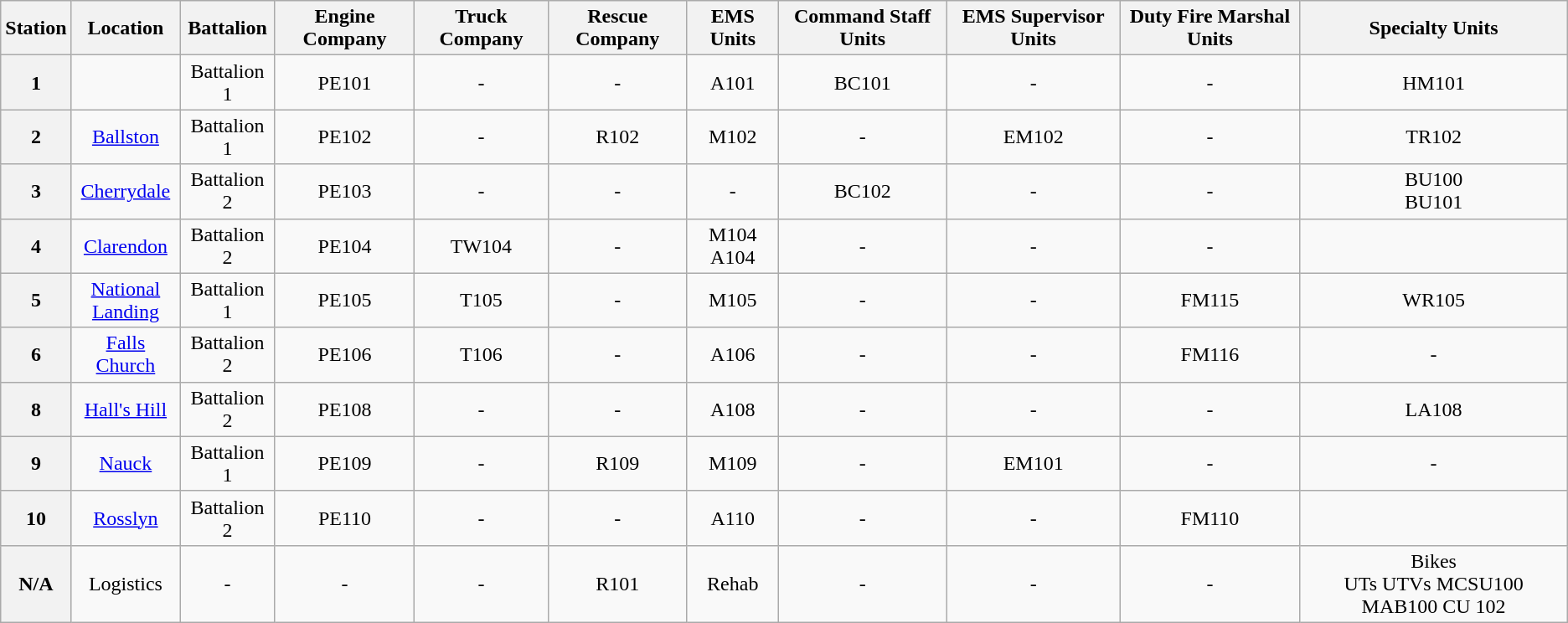<table class="wikitable" style="text-align: center;">
<tr>
<th>Station</th>
<th>Location</th>
<th>Battalion</th>
<th>Engine Company</th>
<th>Truck Company</th>
<th>Rescue Company</th>
<th>EMS Units</th>
<th>Command Staff Units</th>
<th>EMS Supervisor Units</th>
<th>Duty Fire Marshal Units</th>
<th>Specialty Units</th>
</tr>
<tr>
<th>1</th>
<td></td>
<td>Battalion 1</td>
<td>PE101</td>
<td>-</td>
<td>-</td>
<td>A101</td>
<td>BC101</td>
<td>-</td>
<td>-</td>
<td>HM101</td>
</tr>
<tr>
<th>2</th>
<td><a href='#'>Ballston</a></td>
<td>Battalion 1</td>
<td>PE102</td>
<td>-</td>
<td>R102</td>
<td>M102</td>
<td>-</td>
<td>EM102</td>
<td>-</td>
<td>TR102</td>
</tr>
<tr>
<th>3</th>
<td><a href='#'>Cherrydale</a></td>
<td>Battalion 2</td>
<td>PE103</td>
<td>-</td>
<td>-</td>
<td>-</td>
<td>BC102</td>
<td>-</td>
<td>-</td>
<td>BU100<br>BU101</td>
</tr>
<tr>
<th>4</th>
<td><a href='#'>Clarendon</a></td>
<td>Battalion 2</td>
<td>PE104</td>
<td>TW104</td>
<td>-</td>
<td>M104<br>A104</td>
<td>-</td>
<td>-</td>
<td>-</td>
<td></td>
</tr>
<tr>
<th>5</th>
<td><a href='#'>National</a><br><a href='#'>Landing</a></td>
<td>Battalion 1</td>
<td>PE105</td>
<td>T105</td>
<td>-</td>
<td>M105</td>
<td>-</td>
<td>-</td>
<td>FM115</td>
<td>WR105</td>
</tr>
<tr>
<th>6</th>
<td><a href='#'>Falls Church</a></td>
<td>Battalion 2</td>
<td>PE106</td>
<td>T106</td>
<td>-</td>
<td>A106</td>
<td>-</td>
<td>-</td>
<td>FM116</td>
<td>-</td>
</tr>
<tr>
<th>8</th>
<td><a href='#'>Hall's Hill</a></td>
<td>Battalion 2</td>
<td>PE108</td>
<td>-</td>
<td>-</td>
<td>A108</td>
<td>-</td>
<td>-</td>
<td>-</td>
<td>LA108</td>
</tr>
<tr>
<th>9</th>
<td><a href='#'>Nauck</a></td>
<td>Battalion 1</td>
<td>PE109</td>
<td>-</td>
<td>R109</td>
<td>M109</td>
<td>-</td>
<td>EM101</td>
<td>-</td>
<td>-</td>
</tr>
<tr>
<th>10</th>
<td><a href='#'>Rosslyn</a></td>
<td>Battalion 2</td>
<td>PE110</td>
<td>-</td>
<td>-</td>
<td>A110</td>
<td>-</td>
<td>-</td>
<td>FM110</td>
<td></td>
</tr>
<tr>
<th>N/A</th>
<td>Logistics</td>
<td>-</td>
<td>-</td>
<td>-</td>
<td>R101</td>
<td>Rehab</td>
<td>-</td>
<td>-</td>
<td>-</td>
<td>Bikes<br>UTs
UTVs
MCSU100
MAB100
CU 102</td>
</tr>
</table>
